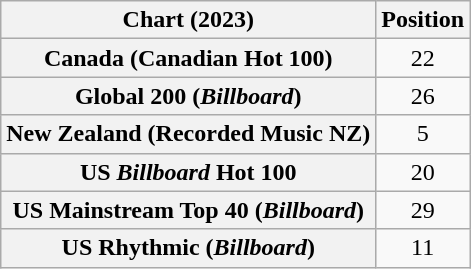<table class="wikitable sortable plainrowheaders" style="text-align:center">
<tr>
<th scope="col">Chart (2023)</th>
<th scope="col">Position</th>
</tr>
<tr>
<th scope="row">Canada (Canadian Hot 100)</th>
<td>22</td>
</tr>
<tr>
<th scope="row">Global 200 (<em>Billboard</em>)</th>
<td>26</td>
</tr>
<tr>
<th scope="row">New Zealand (Recorded Music NZ)</th>
<td>5</td>
</tr>
<tr>
<th scope="row">US <em>Billboard</em> Hot 100</th>
<td>20</td>
</tr>
<tr>
<th scope="row">US Mainstream Top 40 (<em>Billboard</em>)</th>
<td>29</td>
</tr>
<tr>
<th scope="row">US Rhythmic (<em>Billboard</em>)</th>
<td>11</td>
</tr>
</table>
